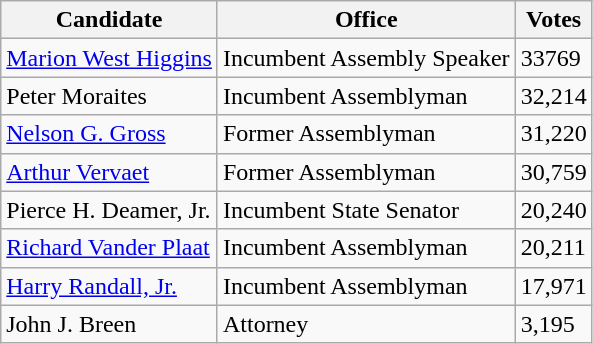<table class="wikitable">
<tr>
<th>Candidate</th>
<th>Office</th>
<th>Votes</th>
</tr>
<tr>
<td><a href='#'>Marion West Higgins</a></td>
<td>Incumbent Assembly Speaker</td>
<td>33769</td>
</tr>
<tr>
<td>Peter Moraites</td>
<td>Incumbent Assemblyman</td>
<td>32,214</td>
</tr>
<tr>
<td><a href='#'>Nelson G. Gross</a></td>
<td>Former Assemblyman</td>
<td>31,220</td>
</tr>
<tr>
<td><a href='#'>Arthur Vervaet</a></td>
<td>Former Assemblyman</td>
<td>30,759</td>
</tr>
<tr>
<td>Pierce H. Deamer, Jr.</td>
<td>Incumbent State Senator</td>
<td>20,240</td>
</tr>
<tr>
<td><a href='#'>Richard Vander Plaat</a></td>
<td>Incumbent Assemblyman</td>
<td>20,211</td>
</tr>
<tr>
<td><a href='#'>Harry Randall, Jr.</a></td>
<td>Incumbent Assemblyman</td>
<td>17,971</td>
</tr>
<tr>
<td>John J. Breen</td>
<td>Attorney</td>
<td>3,195</td>
</tr>
</table>
